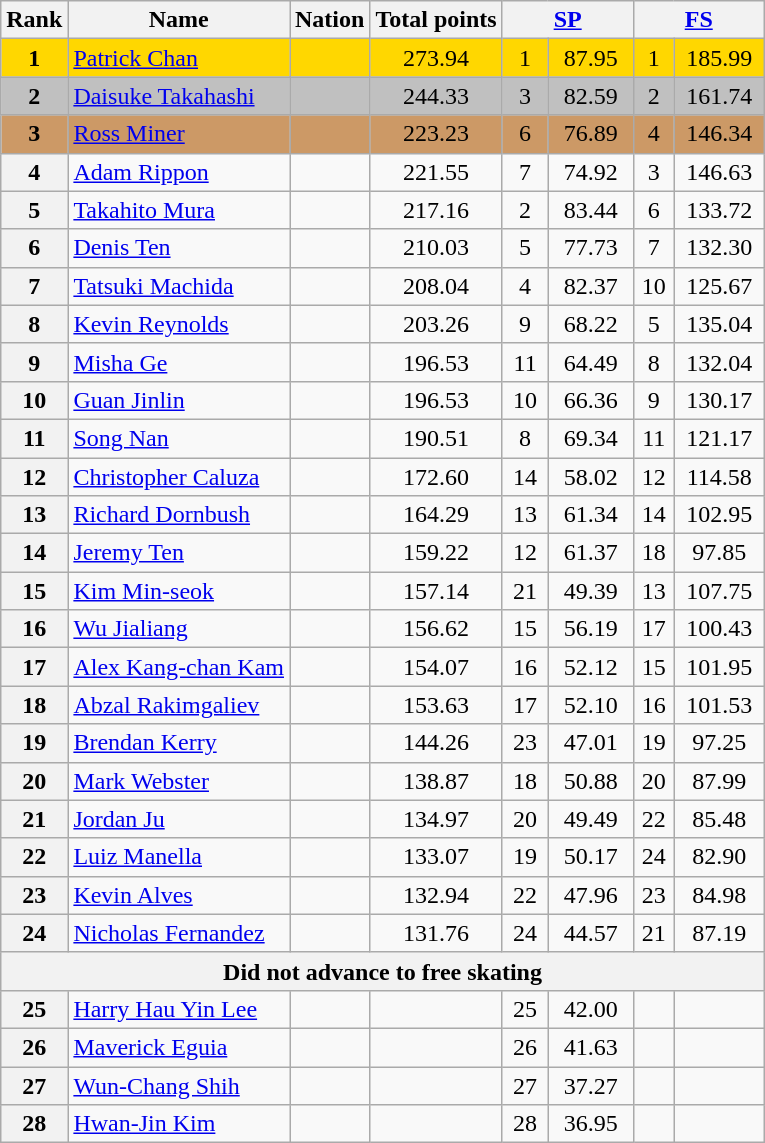<table class="wikitable sortable">
<tr>
<th>Rank</th>
<th>Name</th>
<th>Nation</th>
<th>Total points</th>
<th colspan="2" width="80px"><a href='#'>SP</a></th>
<th colspan="2" width="80px"><a href='#'>FS</a></th>
</tr>
<tr bgcolor="gold">
<td align="center"><strong>1</strong></td>
<td><a href='#'>Patrick Chan</a></td>
<td></td>
<td align="center">273.94</td>
<td align="center">1</td>
<td align="center">87.95</td>
<td align="center">1</td>
<td align="center">185.99</td>
</tr>
<tr bgcolor="silver">
<td align="center"><strong>2</strong></td>
<td><a href='#'>Daisuke Takahashi</a></td>
<td></td>
<td align="center">244.33</td>
<td align="center">3</td>
<td align="center">82.59</td>
<td align="center">2</td>
<td align="center">161.74</td>
</tr>
<tr bgcolor="cc9966">
<td align="center"><strong>3</strong></td>
<td><a href='#'>Ross Miner</a></td>
<td></td>
<td align="center">223.23</td>
<td align="center">6</td>
<td align="center">76.89</td>
<td align="center">4</td>
<td align="center">146.34</td>
</tr>
<tr>
<th>4</th>
<td><a href='#'>Adam Rippon</a></td>
<td></td>
<td align="center">221.55</td>
<td align="center">7</td>
<td align="center">74.92</td>
<td align="center">3</td>
<td align="center">146.63</td>
</tr>
<tr>
<th>5</th>
<td><a href='#'>Takahito Mura</a></td>
<td></td>
<td align="center">217.16</td>
<td align="center">2</td>
<td align="center">83.44</td>
<td align="center">6</td>
<td align="center">133.72</td>
</tr>
<tr>
<th>6</th>
<td><a href='#'>Denis Ten</a></td>
<td></td>
<td align="center">210.03</td>
<td align="center">5</td>
<td align="center">77.73</td>
<td align="center">7</td>
<td align="center">132.30</td>
</tr>
<tr>
<th>7</th>
<td><a href='#'>Tatsuki Machida</a></td>
<td></td>
<td align="center">208.04</td>
<td align="center">4</td>
<td align="center">82.37</td>
<td align="center">10</td>
<td align="center">125.67</td>
</tr>
<tr>
<th>8</th>
<td><a href='#'>Kevin Reynolds</a></td>
<td></td>
<td align="center">203.26</td>
<td align="center">9</td>
<td align="center">68.22</td>
<td align="center">5</td>
<td align="center">135.04</td>
</tr>
<tr>
<th>9</th>
<td><a href='#'>Misha Ge</a></td>
<td></td>
<td align="center">196.53</td>
<td align="center">11</td>
<td align="center">64.49</td>
<td align="center">8</td>
<td align="center">132.04</td>
</tr>
<tr>
<th>10</th>
<td><a href='#'>Guan Jinlin</a></td>
<td></td>
<td align="center">196.53</td>
<td align="center">10</td>
<td align="center">66.36</td>
<td align="center">9</td>
<td align="center">130.17</td>
</tr>
<tr>
<th>11</th>
<td><a href='#'>Song Nan</a></td>
<td></td>
<td align="center">190.51</td>
<td align="center">8</td>
<td align="center">69.34</td>
<td align="center">11</td>
<td align="center">121.17</td>
</tr>
<tr>
<th>12</th>
<td><a href='#'>Christopher Caluza</a></td>
<td></td>
<td align="center">172.60</td>
<td align="center">14</td>
<td align="center">58.02</td>
<td align="center">12</td>
<td align="center">114.58</td>
</tr>
<tr>
<th>13</th>
<td><a href='#'>Richard Dornbush</a></td>
<td></td>
<td align="center">164.29</td>
<td align="center">13</td>
<td align="center">61.34</td>
<td align="center">14</td>
<td align="center">102.95</td>
</tr>
<tr>
<th>14</th>
<td><a href='#'>Jeremy Ten</a></td>
<td></td>
<td align="center">159.22</td>
<td align="center">12</td>
<td align="center">61.37</td>
<td align="center">18</td>
<td align="center">97.85</td>
</tr>
<tr>
<th>15</th>
<td><a href='#'>Kim Min-seok</a></td>
<td></td>
<td align="center">157.14</td>
<td align="center">21</td>
<td align="center">49.39</td>
<td align="center">13</td>
<td align="center">107.75</td>
</tr>
<tr>
<th>16</th>
<td><a href='#'>Wu Jialiang</a></td>
<td></td>
<td align="center">156.62</td>
<td align="center">15</td>
<td align="center">56.19</td>
<td align="center">17</td>
<td align="center">100.43</td>
</tr>
<tr>
<th>17</th>
<td><a href='#'>Alex Kang-chan Kam</a></td>
<td></td>
<td align="center">154.07</td>
<td align="center">16</td>
<td align="center">52.12</td>
<td align="center">15</td>
<td align="center">101.95</td>
</tr>
<tr>
<th>18</th>
<td><a href='#'>Abzal Rakimgaliev</a></td>
<td></td>
<td align="center">153.63</td>
<td align="center">17</td>
<td align="center">52.10</td>
<td align="center">16</td>
<td align="center">101.53</td>
</tr>
<tr>
<th>19</th>
<td><a href='#'>Brendan Kerry</a></td>
<td></td>
<td align="center">144.26</td>
<td align="center">23</td>
<td align="center">47.01</td>
<td align="center">19</td>
<td align="center">97.25</td>
</tr>
<tr>
<th>20</th>
<td><a href='#'>Mark Webster</a></td>
<td></td>
<td align="center">138.87</td>
<td align="center">18</td>
<td align="center">50.88</td>
<td align="center">20</td>
<td align="center">87.99</td>
</tr>
<tr>
<th>21</th>
<td><a href='#'>Jordan Ju</a></td>
<td></td>
<td align="center">134.97</td>
<td align="center">20</td>
<td align="center">49.49</td>
<td align="center">22</td>
<td align="center">85.48</td>
</tr>
<tr>
<th>22</th>
<td><a href='#'>Luiz Manella</a></td>
<td></td>
<td align="center">133.07</td>
<td align="center">19</td>
<td align="center">50.17</td>
<td align="center">24</td>
<td align="center">82.90</td>
</tr>
<tr>
<th>23</th>
<td><a href='#'>Kevin Alves</a></td>
<td></td>
<td align="center">132.94</td>
<td align="center">22</td>
<td align="center">47.96</td>
<td align="center">23</td>
<td align="center">84.98</td>
</tr>
<tr>
<th>24</th>
<td><a href='#'>Nicholas Fernandez</a></td>
<td></td>
<td align="center">131.76</td>
<td align="center">24</td>
<td align="center">44.57</td>
<td align="center">21</td>
<td align="center">87.19</td>
</tr>
<tr>
<th colspan="8">Did not advance to free skating</th>
</tr>
<tr>
<th>25</th>
<td><a href='#'>Harry Hau Yin Lee</a></td>
<td></td>
<td align="center"></td>
<td align="center">25</td>
<td align="center">42.00</td>
<td align="center"></td>
<td align="center"></td>
</tr>
<tr>
<th>26</th>
<td><a href='#'>Maverick Eguia</a></td>
<td></td>
<td align="center"></td>
<td align="center">26</td>
<td align="center">41.63</td>
<td align="center"></td>
<td align="center"></td>
</tr>
<tr>
<th>27</th>
<td><a href='#'>Wun-Chang Shih</a></td>
<td></td>
<td align="center"></td>
<td align="center">27</td>
<td align="center">37.27</td>
<td align="center"></td>
<td align="center"></td>
</tr>
<tr>
<th>28</th>
<td><a href='#'>Hwan-Jin Kim</a></td>
<td></td>
<td align="center"></td>
<td align="center">28</td>
<td align="center">36.95</td>
<td align="center"></td>
<td align="center"></td>
</tr>
</table>
